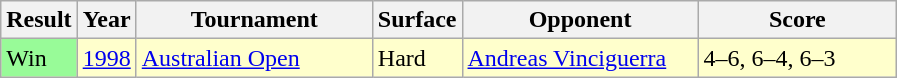<table class="sortable wikitable">
<tr>
<th style="width:40px;">Result</th>
<th style="width:30px;">Year</th>
<th style="width:150px;">Tournament</th>
<th style="width:50px;">Surface</th>
<th style="width:150px;">Opponent</th>
<th style="width:125px;" class="unsortable">Score</th>
</tr>
<tr style="background:#ffffcc;">
<td style="background:#98fb98;">Win</td>
<td><a href='#'>1998</a></td>
<td><a href='#'>Australian Open</a></td>
<td>Hard</td>
<td> <a href='#'>Andreas Vinciguerra</a></td>
<td>4–6, 6–4, 6–3</td>
</tr>
</table>
